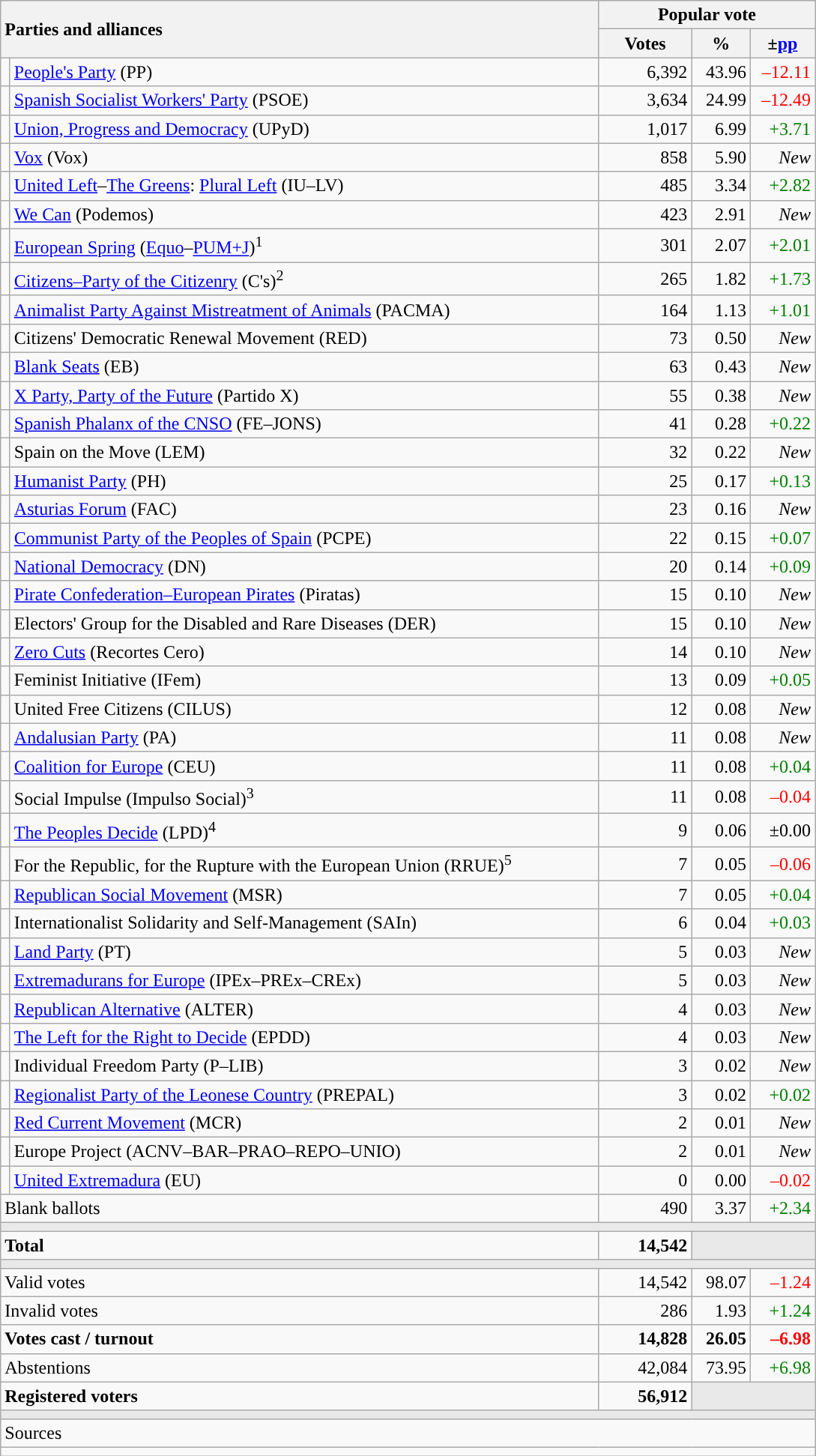<table class="wikitable" style="text-align:right">
<tr>
<th style="text-align:left;" rowspan="2" colspan="2" width="525">Parties and alliances</th>
<th colspan="3">Popular vote</th>
</tr>
<tr>
<th width="75">Votes</th>
<th width="45">%</th>
<th width="45">±<a href='#'>pp</a></th>
</tr>
<tr>
<td width="1" style="color:inherit;background:"></td>
<td align="left"><a href='#'>People's Party</a> (PP)</td>
<td>6,392</td>
<td>43.96</td>
<td style="color:red;">–12.11</td>
</tr>
<tr>
<td style="color:inherit;background:"></td>
<td align="left"><a href='#'>Spanish Socialist Workers' Party</a> (PSOE)</td>
<td>3,634</td>
<td>24.99</td>
<td style="color:red;">–12.49</td>
</tr>
<tr>
<td style="color:inherit;background:"></td>
<td align="left"><a href='#'>Union, Progress and Democracy</a> (UPyD)</td>
<td>1,017</td>
<td>6.99</td>
<td style="color:green;">+3.71</td>
</tr>
<tr>
<td style="color:inherit;background:"></td>
<td align="left"><a href='#'>Vox</a> (Vox)</td>
<td>858</td>
<td>5.90</td>
<td><em>New</em></td>
</tr>
<tr>
<td style="color:inherit;background:"></td>
<td align="left"><a href='#'>United Left</a>–<a href='#'>The Greens</a>: <a href='#'>Plural Left</a> (IU–LV)</td>
<td>485</td>
<td>3.34</td>
<td style="color:green;">+2.82</td>
</tr>
<tr>
<td style="color:inherit;background:"></td>
<td align="left"><a href='#'>We Can</a> (Podemos)</td>
<td>423</td>
<td>2.91</td>
<td><em>New</em></td>
</tr>
<tr>
<td style="color:inherit;background:"></td>
<td align="left"><a href='#'>European Spring</a> (<a href='#'>Equo</a>–<a href='#'>PUM+J</a>)<sup>1</sup></td>
<td>301</td>
<td>2.07</td>
<td style="color:green;">+2.01</td>
</tr>
<tr>
<td style="color:inherit;background:"></td>
<td align="left"><a href='#'>Citizens–Party of the Citizenry</a> (C's)<sup>2</sup></td>
<td>265</td>
<td>1.82</td>
<td style="color:green;">+1.73</td>
</tr>
<tr>
<td style="color:inherit;background:"></td>
<td align="left"><a href='#'>Animalist Party Against Mistreatment of Animals</a> (PACMA)</td>
<td>164</td>
<td>1.13</td>
<td style="color:green;">+1.01</td>
</tr>
<tr>
<td style="color:inherit;background:"></td>
<td align="left">Citizens' Democratic Renewal Movement (RED)</td>
<td>73</td>
<td>0.50</td>
<td><em>New</em></td>
</tr>
<tr>
<td style="color:inherit;background:"></td>
<td align="left"><a href='#'>Blank Seats</a> (EB)</td>
<td>63</td>
<td>0.43</td>
<td><em>New</em></td>
</tr>
<tr>
<td style="color:inherit;background:"></td>
<td align="left"><a href='#'>X Party, Party of the Future</a> (Partido X)</td>
<td>55</td>
<td>0.38</td>
<td><em>New</em></td>
</tr>
<tr>
<td style="color:inherit;background:"></td>
<td align="left"><a href='#'>Spanish Phalanx of the CNSO</a> (FE–JONS)</td>
<td>41</td>
<td>0.28</td>
<td style="color:green;">+0.22</td>
</tr>
<tr>
<td style="color:inherit;background:"></td>
<td align="left">Spain on the Move (LEM)</td>
<td>32</td>
<td>0.22</td>
<td><em>New</em></td>
</tr>
<tr>
<td style="color:inherit;background:"></td>
<td align="left"><a href='#'>Humanist Party</a> (PH)</td>
<td>25</td>
<td>0.17</td>
<td style="color:green;">+0.13</td>
</tr>
<tr>
<td style="color:inherit;background:"></td>
<td align="left"><a href='#'>Asturias Forum</a> (FAC)</td>
<td>23</td>
<td>0.16</td>
<td><em>New</em></td>
</tr>
<tr>
<td style="color:inherit;background:"></td>
<td align="left"><a href='#'>Communist Party of the Peoples of Spain</a> (PCPE)</td>
<td>22</td>
<td>0.15</td>
<td style="color:green;">+0.07</td>
</tr>
<tr>
<td style="color:inherit;background:"></td>
<td align="left"><a href='#'>National Democracy</a> (DN)</td>
<td>20</td>
<td>0.14</td>
<td style="color:green;">+0.09</td>
</tr>
<tr>
<td style="color:inherit;background:"></td>
<td align="left"><a href='#'>Pirate Confederation–European Pirates</a> (Piratas)</td>
<td>15</td>
<td>0.10</td>
<td><em>New</em></td>
</tr>
<tr>
<td style="color:inherit;background:"></td>
<td align="left">Electors' Group for the Disabled and Rare Diseases (DER)</td>
<td>15</td>
<td>0.10</td>
<td><em>New</em></td>
</tr>
<tr>
<td style="color:inherit;background:"></td>
<td align="left"><a href='#'>Zero Cuts</a> (Recortes Cero)</td>
<td>14</td>
<td>0.10</td>
<td><em>New</em></td>
</tr>
<tr>
<td style="color:inherit;background:"></td>
<td align="left">Feminist Initiative (IFem)</td>
<td>13</td>
<td>0.09</td>
<td style="color:green;">+0.05</td>
</tr>
<tr>
<td style="color:inherit;background:"></td>
<td align="left">United Free Citizens (CILUS)</td>
<td>12</td>
<td>0.08</td>
<td><em>New</em></td>
</tr>
<tr>
<td style="color:inherit;background:"></td>
<td align="left"><a href='#'>Andalusian Party</a> (PA)</td>
<td>11</td>
<td>0.08</td>
<td><em>New</em></td>
</tr>
<tr>
<td style="color:inherit;background:"></td>
<td align="left"><a href='#'>Coalition for Europe</a> (CEU)</td>
<td>11</td>
<td>0.08</td>
<td style="color:green;">+0.04</td>
</tr>
<tr>
<td style="color:inherit;background:"></td>
<td align="left">Social Impulse (Impulso Social)<sup>3</sup></td>
<td>11</td>
<td>0.08</td>
<td style="color:red;">–0.04</td>
</tr>
<tr>
<td style="color:inherit;background:"></td>
<td align="left"><a href='#'>The Peoples Decide</a> (LPD)<sup>4</sup></td>
<td>9</td>
<td>0.06</td>
<td>±0.00</td>
</tr>
<tr>
<td style="color:inherit;background:"></td>
<td align="left">For the Republic, for the Rupture with the European Union (RRUE)<sup>5</sup></td>
<td>7</td>
<td>0.05</td>
<td style="color:red;">–0.06</td>
</tr>
<tr>
<td style="color:inherit;background:"></td>
<td align="left"><a href='#'>Republican Social Movement</a> (MSR)</td>
<td>7</td>
<td>0.05</td>
<td style="color:green;">+0.04</td>
</tr>
<tr>
<td style="color:inherit;background:"></td>
<td align="left">Internationalist Solidarity and Self-Management (SAIn)</td>
<td>6</td>
<td>0.04</td>
<td style="color:green;">+0.03</td>
</tr>
<tr>
<td style="color:inherit;background:"></td>
<td align="left"><a href='#'>Land Party</a> (PT)</td>
<td>5</td>
<td>0.03</td>
<td><em>New</em></td>
</tr>
<tr>
<td style="color:inherit;background:"></td>
<td align="left"><a href='#'>Extremadurans for Europe</a> (IPEx–PREx–CREx)</td>
<td>5</td>
<td>0.03</td>
<td><em>New</em></td>
</tr>
<tr>
<td style="color:inherit;background:"></td>
<td align="left"><a href='#'>Republican Alternative</a> (ALTER)</td>
<td>4</td>
<td>0.03</td>
<td><em>New</em></td>
</tr>
<tr>
<td style="color:inherit;background:"></td>
<td align="left"><a href='#'>The Left for the Right to Decide</a> (EPDD)</td>
<td>4</td>
<td>0.03</td>
<td><em>New</em></td>
</tr>
<tr>
<td style="color:inherit;background:"></td>
<td align="left">Individual Freedom Party (P–LIB)</td>
<td>3</td>
<td>0.02</td>
<td><em>New</em></td>
</tr>
<tr>
<td style="color:inherit;background:"></td>
<td align="left"><a href='#'>Regionalist Party of the Leonese Country</a> (PREPAL)</td>
<td>3</td>
<td>0.02</td>
<td style="color:green;">+0.02</td>
</tr>
<tr>
<td style="color:inherit;background:"></td>
<td align="left"><a href='#'>Red Current Movement</a> (MCR)</td>
<td>2</td>
<td>0.01</td>
<td><em>New</em></td>
</tr>
<tr>
<td style="color:inherit;background:"></td>
<td align="left">Europe Project (ACNV–BAR–PRAO–REPO–UNIO)</td>
<td>2</td>
<td>0.01</td>
<td><em>New</em></td>
</tr>
<tr>
<td style="color:inherit;background:"></td>
<td align="left"><a href='#'>United Extremadura</a> (EU)</td>
<td>0</td>
<td>0.00</td>
<td style="color:red;">–0.02</td>
</tr>
<tr>
<td align="left" colspan="2">Blank ballots</td>
<td width="75">490</td>
<td width="45">3.37</td>
<td width="50" style="color:green;">+2.34</td>
</tr>
<tr>
<td colspan="5" bgcolor="#E9E9E9"></td>
</tr>
<tr style="font-weight:bold;">
<td align="left" colspan="2">Total</td>
<td>14,542</td>
<td bgcolor="#E9E9E9" colspan="2"></td>
</tr>
<tr>
<td colspan="5" bgcolor="#E9E9E9"></td>
</tr>
<tr>
<td align="left" colspan="2">Valid votes</td>
<td>14,542</td>
<td>98.07</td>
<td style="color:red;">–1.24</td>
</tr>
<tr>
<td align="left" colspan="2">Invalid votes</td>
<td>286</td>
<td>1.93</td>
<td style="color:green;">+1.24</td>
</tr>
<tr style="font-weight:bold;">
<td align="left" colspan="2">Votes cast / turnout</td>
<td>14,828</td>
<td>26.05</td>
<td style="color:red;">–6.98</td>
</tr>
<tr>
<td align="left" colspan="2">Abstentions</td>
<td>42,084</td>
<td>73.95</td>
<td style="color:green;">+6.98</td>
</tr>
<tr style="font-weight:bold;">
<td align="left" colspan="2">Registered voters</td>
<td>56,912</td>
<td bgcolor="#E9E9E9" colspan="2"></td>
</tr>
<tr>
<td colspan="5" bgcolor="#E9E9E9"></td>
</tr>
<tr>
<td align="left" colspan="5">Sources</td>
</tr>
<tr>
<td colspan="5" style="text-align:left; max-width:680px;"></td>
</tr>
</table>
